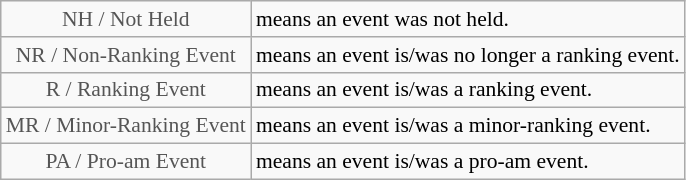<table class="wikitable" style="font-size:90%">
<tr>
<td style="text-align:center; color:#555555;" colspan="4">NH / Not Held</td>
<td>means an event was not held.</td>
</tr>
<tr>
<td style="text-align:center; color:#555555;" colspan="4">NR / Non-Ranking Event</td>
<td>means an event is/was no longer a ranking event.</td>
</tr>
<tr>
<td style="text-align:center; color:#555555;" colspan="4">R / Ranking Event</td>
<td>means an event is/was a ranking event.</td>
</tr>
<tr>
<td style="text-align:center; color:#555555;" colspan="4">MR / Minor-Ranking Event</td>
<td>means an event is/was a minor-ranking event.</td>
</tr>
<tr>
<td style="text-align:center; color:#555555;" colspan="4">PA / Pro-am Event</td>
<td>means an event is/was a pro-am event.</td>
</tr>
</table>
